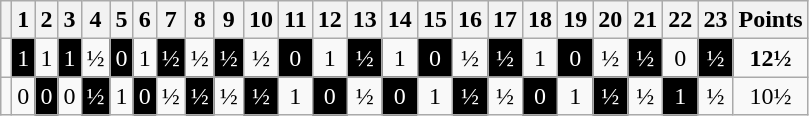<table class="wikitable" style="text-align:center">
<tr>
<th></th>
<th>1</th>
<th>2</th>
<th>3</th>
<th>4</th>
<th>5</th>
<th>6</th>
<th>7</th>
<th>8</th>
<th>9</th>
<th>10</th>
<th>11</th>
<th>12</th>
<th>13</th>
<th>14</th>
<th>15</th>
<th>16</th>
<th>17</th>
<th>18</th>
<th>19</th>
<th>20</th>
<th>21</th>
<th>22</th>
<th>23</th>
<th>Points</th>
</tr>
<tr>
<td align=left></td>
<td style="background:black; color:white">1</td>
<td>1</td>
<td style="background:black; color:white">1</td>
<td>½</td>
<td style="background:black; color:white">0</td>
<td>1</td>
<td style="background:black; color:white">½</td>
<td>½</td>
<td style="background:black; color:white">½</td>
<td>½</td>
<td style="background:black; color:white">0</td>
<td>1</td>
<td style="background:black; color:white">½</td>
<td>1</td>
<td style="background:black; color:white">0</td>
<td>½</td>
<td style="background:black; color:white">½</td>
<td>1</td>
<td style="background:black; color:white">0</td>
<td>½</td>
<td style="background:black; color:white">½</td>
<td>0</td>
<td style="background:black; color:white">½</td>
<td><strong>12½</strong></td>
</tr>
<tr>
<td align=left></td>
<td>0</td>
<td style="background:black; color:white">0</td>
<td>0</td>
<td style="background:black; color:white">½</td>
<td>1</td>
<td style="background:black; color:white">0</td>
<td>½</td>
<td style="background:black; color:white">½</td>
<td>½</td>
<td style="background:black; color:white">½</td>
<td>1</td>
<td style="background:black; color:white">0</td>
<td>½</td>
<td style="background:black; color:white">0</td>
<td>1</td>
<td style="background:black; color:white">½</td>
<td>½</td>
<td style="background:black; color:white">0</td>
<td>1</td>
<td style="background:black; color:white">½</td>
<td>½</td>
<td style="background:black; color:white">1</td>
<td>½</td>
<td>10½</td>
</tr>
</table>
